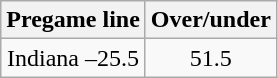<table class="wikitable">
<tr align="center">
<th style=>Pregame line</th>
<th style=>Over/under</th>
</tr>
<tr align="center">
<td>Indiana –25.5</td>
<td>51.5</td>
</tr>
</table>
